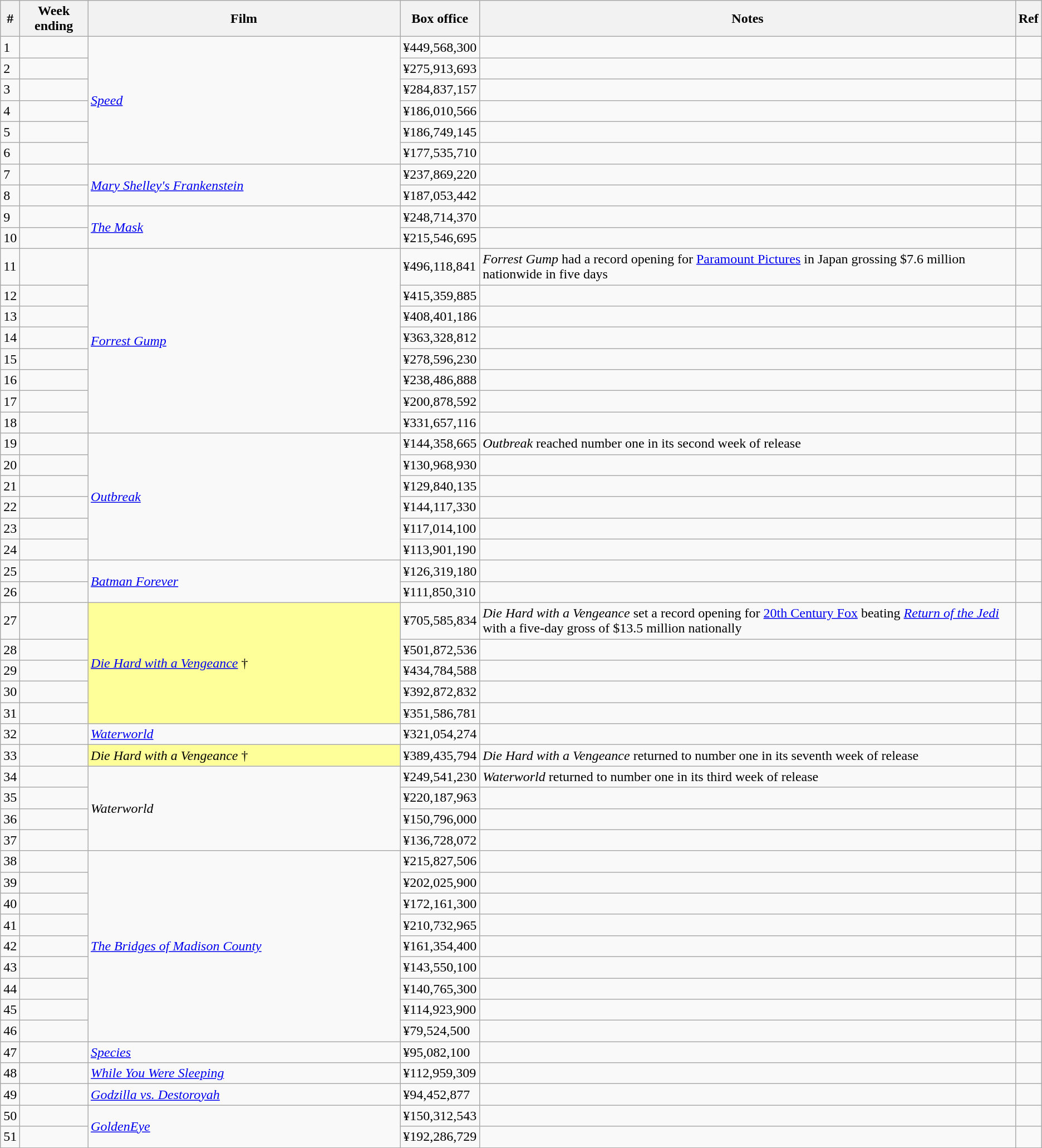<table class="wikitable sortable">
<tr>
<th abbr="Week">#</th>
<th abbr="Date">Week ending</th>
<th width="30%">Film</th>
<th abbr="Box Office">Box office</th>
<th>Notes</th>
<th>Ref</th>
</tr>
<tr>
<td>1</td>
<td></td>
<td rowspan="6"><em><a href='#'>Speed</a></em></td>
<td>¥449,568,300</td>
<td></td>
<td></td>
</tr>
<tr>
<td>2</td>
<td></td>
<td>¥275,913,693</td>
<td></td>
<td></td>
</tr>
<tr>
<td>3</td>
<td></td>
<td>¥284,837,157</td>
<td></td>
<td></td>
</tr>
<tr>
<td>4</td>
<td></td>
<td>¥186,010,566</td>
<td></td>
<td></td>
</tr>
<tr>
<td>5</td>
<td></td>
<td>¥186,749,145</td>
<td></td>
<td></td>
</tr>
<tr>
<td>6</td>
<td></td>
<td>¥177,535,710</td>
<td></td>
<td></td>
</tr>
<tr>
<td>7</td>
<td></td>
<td rowspan="2"><em><a href='#'>Mary Shelley's Frankenstein</a></em></td>
<td>¥237,869,220</td>
<td></td>
<td></td>
</tr>
<tr>
<td>8</td>
<td></td>
<td>¥187,053,442</td>
<td></td>
<td></td>
</tr>
<tr>
<td>9</td>
<td></td>
<td rowspan="2"><em><a href='#'>The Mask</a></em></td>
<td>¥248,714,370</td>
<td></td>
<td></td>
</tr>
<tr>
<td>10</td>
<td></td>
<td>¥215,546,695</td>
<td></td>
<td></td>
</tr>
<tr>
<td>11</td>
<td></td>
<td rowspan="8"><em><a href='#'>Forrest Gump</a></em></td>
<td>¥496,118,841</td>
<td><em>Forrest Gump</em> had a record opening for <a href='#'>Paramount Pictures</a> in Japan grossing $7.6 million nationwide in five days</td>
<td></td>
</tr>
<tr>
<td>12</td>
<td></td>
<td>¥415,359,885</td>
<td></td>
<td></td>
</tr>
<tr>
<td>13</td>
<td></td>
<td>¥408,401,186</td>
<td></td>
<td></td>
</tr>
<tr>
<td>14</td>
<td></td>
<td>¥363,328,812</td>
<td></td>
<td></td>
</tr>
<tr>
<td>15</td>
<td></td>
<td>¥278,596,230</td>
<td></td>
<td></td>
</tr>
<tr>
<td>16</td>
<td></td>
<td>¥238,486,888</td>
<td></td>
<td></td>
</tr>
<tr>
<td>17</td>
<td></td>
<td>¥200,878,592</td>
<td></td>
<td></td>
</tr>
<tr>
<td>18</td>
<td></td>
<td>¥331,657,116</td>
<td></td>
<td></td>
</tr>
<tr>
<td>19</td>
<td></td>
<td rowspan="6"><em><a href='#'>Outbreak</a></em></td>
<td>¥144,358,665</td>
<td><em>Outbreak</em> reached number one in its second week of release</td>
<td></td>
</tr>
<tr>
<td>20</td>
<td></td>
<td>¥130,968,930</td>
<td></td>
<td></td>
</tr>
<tr>
<td>21</td>
<td></td>
<td>¥129,840,135</td>
<td></td>
<td></td>
</tr>
<tr>
<td>22</td>
<td></td>
<td>¥144,117,330</td>
<td></td>
<td></td>
</tr>
<tr>
<td>23</td>
<td></td>
<td>¥117,014,100</td>
<td></td>
<td></td>
</tr>
<tr>
<td>24</td>
<td></td>
<td>¥113,901,190</td>
<td></td>
<td></td>
</tr>
<tr>
<td>25</td>
<td></td>
<td rowspan="2"><em><a href='#'>Batman Forever</a></em></td>
<td>¥126,319,180</td>
<td></td>
<td></td>
</tr>
<tr>
<td>26</td>
<td></td>
<td>¥111,850,310</td>
<td></td>
<td></td>
</tr>
<tr>
<td>27</td>
<td></td>
<td rowspan="5" style="background-color:#FFFF99"><em><a href='#'>Die Hard with a Vengeance</a></em> †</td>
<td>¥705,585,834</td>
<td><em>Die Hard with a Vengeance</em> set a record opening for <a href='#'>20th Century Fox</a> beating <em><a href='#'>Return of the Jedi</a></em> with a five-day gross of $13.5 million nationally</td>
<td></td>
</tr>
<tr>
<td>28</td>
<td></td>
<td>¥501,872,536</td>
<td></td>
<td></td>
</tr>
<tr>
<td>29</td>
<td></td>
<td>¥434,784,588</td>
<td></td>
<td></td>
</tr>
<tr>
<td>30</td>
<td></td>
<td>¥392,872,832</td>
<td></td>
<td></td>
</tr>
<tr>
<td>31</td>
<td></td>
<td>¥351,586,781</td>
<td></td>
<td></td>
</tr>
<tr>
<td>32</td>
<td></td>
<td><em><a href='#'>Waterworld</a></em></td>
<td>¥321,054,274</td>
<td></td>
<td></td>
</tr>
<tr>
<td>33</td>
<td></td>
<td style="background-color:#FFFF99"><em>Die Hard with a Vengeance</em> †</td>
<td>¥389,435,794</td>
<td><em>Die Hard with a Vengeance</em> returned to number one in its seventh week of release</td>
<td></td>
</tr>
<tr>
<td>34</td>
<td></td>
<td rowspan="4"><em>Waterworld</em></td>
<td>¥249,541,230</td>
<td><em>Waterworld</em> returned to number one in its third week of release</td>
<td></td>
</tr>
<tr>
<td>35</td>
<td></td>
<td>¥220,187,963</td>
<td></td>
<td></td>
</tr>
<tr>
<td>36</td>
<td></td>
<td>¥150,796,000</td>
<td></td>
<td></td>
</tr>
<tr>
<td>37</td>
<td></td>
<td>¥136,728,072</td>
<td></td>
<td></td>
</tr>
<tr>
<td>38</td>
<td></td>
<td rowspan="9"><em><a href='#'>The Bridges of Madison County</a></em></td>
<td>¥215,827,506</td>
<td></td>
<td></td>
</tr>
<tr>
<td>39</td>
<td></td>
<td>¥202,025,900</td>
<td></td>
<td></td>
</tr>
<tr>
<td>40</td>
<td></td>
<td>¥172,161,300</td>
<td></td>
<td></td>
</tr>
<tr>
<td>41</td>
<td></td>
<td>¥210,732,965</td>
<td></td>
<td></td>
</tr>
<tr>
<td>42</td>
<td></td>
<td>¥161,354,400</td>
<td></td>
<td></td>
</tr>
<tr>
<td>43</td>
<td></td>
<td>¥143,550,100</td>
<td></td>
<td></td>
</tr>
<tr>
<td>44</td>
<td></td>
<td>¥140,765,300</td>
<td></td>
<td></td>
</tr>
<tr>
<td>45</td>
<td></td>
<td>¥114,923,900</td>
<td></td>
<td></td>
</tr>
<tr>
<td>46</td>
<td></td>
<td>¥79,524,500</td>
<td></td>
<td></td>
</tr>
<tr>
<td>47</td>
<td></td>
<td><em><a href='#'>Species</a></em></td>
<td>¥95,082,100</td>
<td></td>
<td></td>
</tr>
<tr>
<td>48</td>
<td></td>
<td><em><a href='#'>While You Were Sleeping</a></em></td>
<td>¥112,959,309</td>
<td></td>
<td></td>
</tr>
<tr>
<td>49</td>
<td></td>
<td><em><a href='#'>Godzilla vs. Destoroyah</a></em></td>
<td>¥94,452,877</td>
<td></td>
<td></td>
</tr>
<tr>
<td>50</td>
<td></td>
<td rowspan="2"><em><a href='#'>GoldenEye</a></em></td>
<td>¥150,312,543</td>
<td></td>
<td></td>
</tr>
<tr>
<td>51</td>
<td></td>
<td>¥192,286,729</td>
<td></td>
<td></td>
</tr>
<tr>
</tr>
</table>
